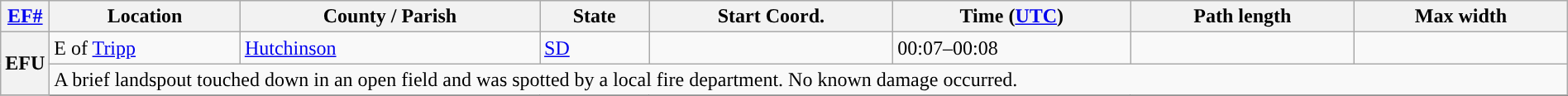<table class="wikitable sortable" style="width:100%;">
<tr>
<th scope="col" width="2%" align="center"><a href='#'>EF#</a></th>
<th scope="col" align="center" class="unsortable">Location</th>
<th scope="col" align="center" class="unsortable">County / Parish</th>
<th scope="col" align="center">State</th>
<th scope="col" align="center">Start Coord.</th>
<th scope="col" align="center">Time (<a href='#'>UTC</a>)</th>
<th scope="col" align="center">Path length</th>
<th scope="col" align="center">Max width</th>
</tr>
<tr>
<th scope="row" rowspan="2" style="background-color:#">EFU</th>
<td>E of <a href='#'>Tripp</a></td>
<td><a href='#'>Hutchinson</a></td>
<td><a href='#'>SD</a></td>
<td></td>
<td>00:07–00:08</td>
<td></td>
<td></td>
</tr>
<tr class="expand-child">
<td colspan="8" style=" border-bottom: 1px solid black;">A brief landspout touched down in an open field and was spotted by a local fire department. No known damage occurred.</td>
</tr>
<tr>
</tr>
</table>
